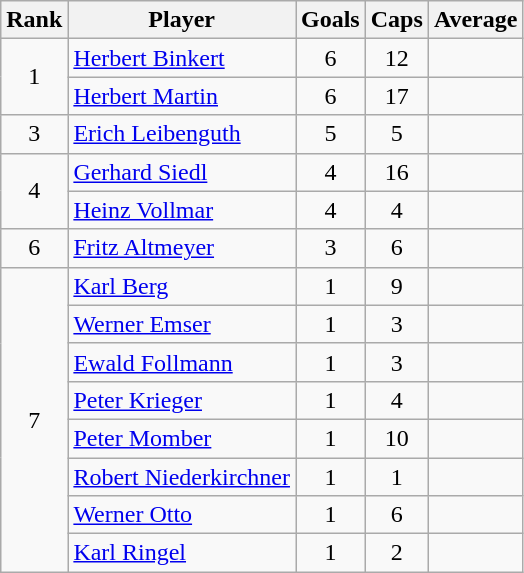<table class="wikitable sortable" style="text-align:center">
<tr>
<th>Rank</th>
<th>Player</th>
<th>Goals</th>
<th>Caps</th>
<th>Average</th>
</tr>
<tr>
<td rowspan="2">1</td>
<td data-sort-value="Binkert, Herbert" align="left"><a href='#'>Herbert Binkert</a></td>
<td>6</td>
<td>12</td>
<td></td>
</tr>
<tr>
<td data-sort-value="Martin, Herbert" align="left"><a href='#'>Herbert Martin</a></td>
<td>6</td>
<td>17</td>
<td></td>
</tr>
<tr>
<td>3</td>
<td data-sort-value="Leibenguth, Erich" align="left"><a href='#'>Erich Leibenguth</a></td>
<td>5</td>
<td>5</td>
<td></td>
</tr>
<tr>
<td rowspan="2">4</td>
<td data-sort-value="Siedl, Gerhard" align="left"><a href='#'>Gerhard Siedl</a></td>
<td>4</td>
<td>16</td>
<td></td>
</tr>
<tr>
<td data-sort-value="Vollmar, Heinz" align="left"><a href='#'>Heinz Vollmar</a></td>
<td>4</td>
<td>4</td>
<td></td>
</tr>
<tr>
<td>6</td>
<td data-sort-value="Altmeyer, Fritz" align="left"><a href='#'>Fritz Altmeyer</a></td>
<td>3</td>
<td>6</td>
<td></td>
</tr>
<tr>
<td rowspan="8">7</td>
<td data-sort-value="Berg, Karl" align="left"><a href='#'>Karl Berg</a></td>
<td>1</td>
<td>9</td>
<td></td>
</tr>
<tr>
<td data-sort-value="Emser, Werner" align="left"><a href='#'>Werner Emser</a></td>
<td>1</td>
<td>3</td>
<td></td>
</tr>
<tr>
<td data-sort-value="Follmann, Ewald" align="left"><a href='#'>Ewald Follmann</a></td>
<td>1</td>
<td>3</td>
<td></td>
</tr>
<tr>
<td data-sort-value="Krieger, Peter" align="left"><a href='#'>Peter Krieger</a></td>
<td>1</td>
<td>4</td>
<td></td>
</tr>
<tr>
<td data-sort-value="Momber, Peter" align="left"><a href='#'>Peter Momber</a></td>
<td>1</td>
<td>10</td>
<td></td>
</tr>
<tr>
<td data-sort-value="Niederkirchner, Robert" align="left"><a href='#'>Robert Niederkirchner</a></td>
<td>1</td>
<td>1</td>
<td></td>
</tr>
<tr>
<td data-sort-value="Otto, Werner" align="left"><a href='#'>Werner Otto</a></td>
<td>1</td>
<td>6</td>
<td></td>
</tr>
<tr>
<td data-sort-value="Ringel, Karl" align="left"><a href='#'>Karl Ringel</a></td>
<td>1</td>
<td>2</td>
<td></td>
</tr>
</table>
